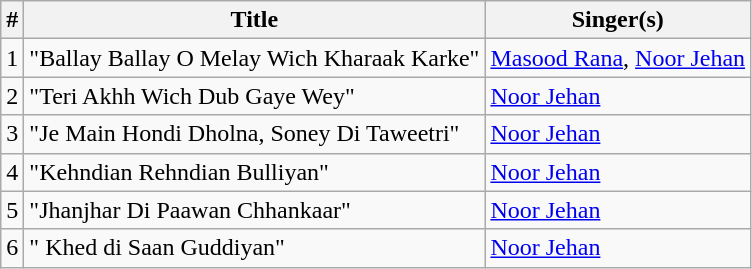<table class="wikitable">
<tr>
<th>#</th>
<th>Title</th>
<th>Singer(s)</th>
</tr>
<tr>
<td>1</td>
<td>"Ballay Ballay O Melay Wich Kharaak Karke"</td>
<td><a href='#'>Masood Rana</a>, <a href='#'>Noor Jehan</a></td>
</tr>
<tr>
<td>2</td>
<td>"Teri Akhh Wich Dub Gaye Wey"</td>
<td><a href='#'>Noor Jehan</a></td>
</tr>
<tr>
<td>3</td>
<td>"Je Main Hondi Dholna, Soney Di Taweetri"</td>
<td><a href='#'>Noor Jehan</a></td>
</tr>
<tr>
<td>4</td>
<td>"Kehndian Rehndian Bulliyan"</td>
<td><a href='#'>Noor Jehan</a></td>
</tr>
<tr>
<td>5</td>
<td>"Jhanjhar Di Paawan Chhankaar"</td>
<td><a href='#'>Noor Jehan</a></td>
</tr>
<tr>
<td>6</td>
<td>" Khed di Saan Guddiyan"</td>
<td><a href='#'>Noor Jehan</a></td>
</tr>
</table>
